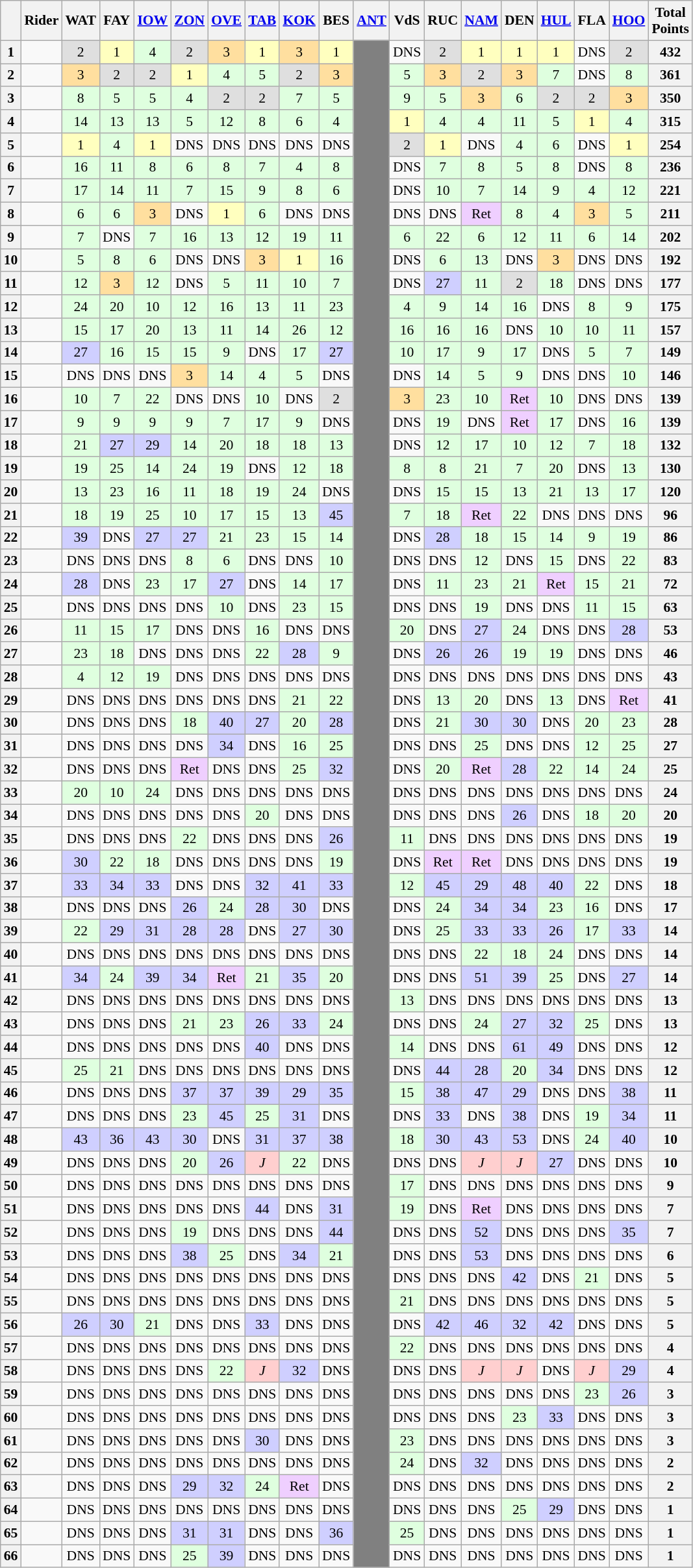<table class="wikitable" style="font-size: 90%; text-align:center">
<tr style="vertical-align:middle;">
<th style="vertical-align:middle"></th>
<th style="vertical-align:middle;background">Rider</th>
<th>WAT<br></th>
<th>FAY<br></th>
<th><a href='#'>IOW</a><br></th>
<th><a href='#'>ZON</a><br></th>
<th><a href='#'>OVE</a><br></th>
<th><a href='#'>TAB</a><br></th>
<th><a href='#'>KOK</a><br></th>
<th>BES<br></th>
<th><a href='#'>ANT</a><br></th>
<th>VdS<br></th>
<th>RUC<br></th>
<th><a href='#'>NAM</a><br></th>
<th>DEN<br></th>
<th><a href='#'>HUL</a><br></th>
<th>FLA<br></th>
<th><a href='#'>HOO</a><br></th>
<th style="vertical-align:middle">Total<br>Points</th>
</tr>
<tr>
<th>1</th>
<td style="text-align:left"></td>
<td style="background-color:#dfdfdf">2</td>
<td style="background-color:#ffffbf">1</td>
<td style="background-color:#dfffdf">4</td>
<td style="background-color:#dfdfdf">2</td>
<td style="background-color:#ffdf9f">3</td>
<td style="background-color:#ffffbf">1</td>
<td style="background-color:#ffdf9f">3</td>
<td style="background-color:#ffffbf">1</td>
<td style="background-color:#808080" rowspan="66"></td>
<td>DNS</td>
<td style="background-color:#dfdfdf">2</td>
<td style="background-color:#ffffbf">1</td>
<td style="background-color:#ffffbf">1</td>
<td style="background-color:#ffffbf">1</td>
<td>DNS</td>
<td style="background-color:#dfdfdf">2</td>
<th>432</th>
</tr>
<tr>
<th>2</th>
<td style="text-align:left"></td>
<td style="background-color:#ffdf9f">3</td>
<td style="background-color:#dfdfdf">2</td>
<td style="background-color:#dfdfdf">2</td>
<td style="background-color:#ffffbf">1</td>
<td style="background-color:#dfffdf">4</td>
<td style="background-color:#dfffdf">5</td>
<td style="background-color:#dfdfdf">2</td>
<td style="background-color:#ffdf9f">3</td>
<td style="background-color:#dfffdf">5</td>
<td style="background-color:#ffdf9f">3</td>
<td style="background-color:#dfdfdf">2</td>
<td style="background-color:#ffdf9f">3</td>
<td style="background-color:#dfffdf">7</td>
<td>DNS</td>
<td style="background-color:#dfffdf">8</td>
<th>361</th>
</tr>
<tr>
<th>3</th>
<td style="text-align:left"></td>
<td style="background-color:#dfffdf">8</td>
<td style="background-color:#dfffdf">5</td>
<td style="background-color:#dfffdf">5</td>
<td style="background-color:#dfffdf">4</td>
<td style="background-color:#dfdfdf">2</td>
<td style="background-color:#dfdfdf">2</td>
<td style="background-color:#dfffdf">7</td>
<td style="background-color:#dfffdf">5</td>
<td style="background-color:#dfffdf">9</td>
<td style="background-color:#dfffdf">5</td>
<td style="background-color:#ffdf9f">3</td>
<td style="background-color:#dfffdf">6</td>
<td style="background-color:#dfdfdf">2</td>
<td style="background-color:#dfdfdf">2</td>
<td style="background-color:#ffdf9f">3</td>
<th>350</th>
</tr>
<tr>
<th>4</th>
<td style="text-align:left"></td>
<td style="background-color:#dfffdf">14</td>
<td style="background-color:#dfffdf">13</td>
<td style="background-color:#dfffdf">13</td>
<td style="background-color:#dfffdf">5</td>
<td style="background-color:#dfffdf">12</td>
<td style="background-color:#dfffdf">8</td>
<td style="background-color:#dfffdf">6</td>
<td style="background-color:#dfffdf">4</td>
<td style="background-color:#ffffbf">1</td>
<td style="background-color:#dfffdf">4</td>
<td style="background-color:#dfffdf">4</td>
<td style="background-color:#dfffdf">11</td>
<td style="background-color:#dfffdf">5</td>
<td style="background-color:#ffffbf">1</td>
<td style="background-color:#dfffdf">4</td>
<th>315</th>
</tr>
<tr>
<th>5</th>
<td style="text-align:left"></td>
<td style="background-color:#ffffbf">1</td>
<td style="background-color:#dfffdf">4</td>
<td style="background-color:#ffffbf">1</td>
<td>DNS</td>
<td>DNS</td>
<td>DNS</td>
<td>DNS</td>
<td>DNS</td>
<td style="background-color:#dfdfdf">2</td>
<td style="background-color:#ffffbf">1</td>
<td>DNS</td>
<td style="background-color:#dfffdf">4</td>
<td style="background-color:#dfffdf">6</td>
<td>DNS</td>
<td style="background-color:#ffffbf">1</td>
<th>254</th>
</tr>
<tr>
<th>6</th>
<td style="text-align:left"></td>
<td style="background-color:#dfffdf">16</td>
<td style="background-color:#dfffdf">11</td>
<td style="background-color:#dfffdf">8</td>
<td style="background-color:#dfffdf">6</td>
<td style="background-color:#dfffdf">8</td>
<td style="background-color:#dfffdf">7</td>
<td style="background-color:#dfffdf">4</td>
<td style="background-color:#dfffdf">8</td>
<td>DNS</td>
<td style="background-color:#dfffdf">7</td>
<td style="background-color:#dfffdf">8</td>
<td style="background-color:#dfffdf">5</td>
<td style="background-color:#dfffdf">8</td>
<td>DNS</td>
<td style="background-color:#dfffdf">8</td>
<th>236</th>
</tr>
<tr>
<th>7</th>
<td style="text-align:left"></td>
<td style="background-color:#dfffdf">17</td>
<td style="background-color:#dfffdf">14</td>
<td style="background-color:#dfffdf">11</td>
<td style="background-color:#dfffdf">7</td>
<td style="background-color:#dfffdf">15</td>
<td style="background-color:#dfffdf">9</td>
<td style="background-color:#dfffdf">8</td>
<td style="background-color:#dfffdf">6</td>
<td>DNS</td>
<td style="background-color:#dfffdf">10</td>
<td style="background-color:#dfffdf">7</td>
<td style="background-color:#dfffdf">14</td>
<td style="background-color:#dfffdf">9</td>
<td style="background-color:#dfffdf">4</td>
<td style="background-color:#dfffdf">12</td>
<th>221</th>
</tr>
<tr>
<th>8</th>
<td style="text-align:left"></td>
<td style="background-color:#dfffdf">6</td>
<td style="background-color:#dfffdf">6</td>
<td style="background-color:#ffdf9f">3</td>
<td>DNS</td>
<td style="background-color:#ffffbf">1</td>
<td style="background-color:#dfffdf">6</td>
<td>DNS</td>
<td>DNS</td>
<td>DNS</td>
<td>DNS</td>
<td style="background-color:#efcfff">Ret</td>
<td style="background-color:#dfffdf">8</td>
<td style="background-color:#dfffdf">4</td>
<td style="background-color:#ffdf9f">3</td>
<td style="background-color:#dfffdf">5</td>
<th>211</th>
</tr>
<tr>
<th>9</th>
<td style="text-align:left"></td>
<td style="background-color:#dfffdf">7</td>
<td>DNS</td>
<td style="background-color:#dfffdf">7</td>
<td style="background-color:#dfffdf">16</td>
<td style="background-color:#dfffdf">13</td>
<td style="background-color:#dfffdf">12</td>
<td style="background-color:#dfffdf">19</td>
<td style="background-color:#dfffdf">11</td>
<td style="background-color:#dfffdf">6</td>
<td style="background-color:#dfffdf">22</td>
<td style="background-color:#dfffdf">6</td>
<td style="background-color:#dfffdf">12</td>
<td style="background-color:#dfffdf">11</td>
<td style="background-color:#dfffdf">6</td>
<td style="background-color:#dfffdf">14</td>
<th>202</th>
</tr>
<tr>
<th>10</th>
<td style="text-align:left"></td>
<td style="background-color:#dfffdf">5</td>
<td style="background-color:#dfffdf">8</td>
<td style="background-color:#dfffdf">6</td>
<td>DNS</td>
<td>DNS</td>
<td style="background-color:#ffdf9f">3</td>
<td style="background-color:#ffffbf">1</td>
<td style="background-color:#dfffdf">16</td>
<td>DNS</td>
<td style="background-color:#dfffdf">6</td>
<td style="background-color:#dfffdf">13</td>
<td>DNS</td>
<td style="background-color:#ffdf9f">3</td>
<td>DNS</td>
<td>DNS</td>
<th>192</th>
</tr>
<tr>
<th>11</th>
<td style="text-align:left"></td>
<td style="background-color:#dfffdf">12</td>
<td style="background-color:#ffdf9f">3</td>
<td style="background-color:#dfffdf">12</td>
<td>DNS</td>
<td style="background-color:#dfffdf">5</td>
<td style="background-color:#dfffdf">11</td>
<td style="background-color:#dfffdf">10</td>
<td style="background-color:#dfffdf">7</td>
<td>DNS</td>
<td style="background-color:#CFCFFF">27</td>
<td style="background-color:#dfffdf">11</td>
<td style="background-color:#dfdfdf">2</td>
<td style="background-color:#dfffdf">18</td>
<td>DNS</td>
<td>DNS</td>
<th>177</th>
</tr>
<tr>
<th>12</th>
<td style="text-align:left"></td>
<td style="background-color:#dfffdf">24</td>
<td style="background-color:#dfffdf">20</td>
<td style="background-color:#dfffdf">10</td>
<td style="background-color:#dfffdf">12</td>
<td style="background-color:#dfffdf">16</td>
<td style="background-color:#dfffdf">13</td>
<td style="background-color:#dfffdf">11</td>
<td style="background-color:#dfffdf">23</td>
<td style="background-color:#dfffdf">4</td>
<td style="background-color:#dfffdf">9</td>
<td style="background-color:#dfffdf">14</td>
<td style="background-color:#dfffdf">16</td>
<td>DNS</td>
<td style="background-color:#dfffdf">8</td>
<td style="background-color:#dfffdf">9</td>
<th>175</th>
</tr>
<tr>
<th>13</th>
<td style="text-align:left"></td>
<td style="background-color:#dfffdf">15</td>
<td style="background-color:#dfffdf">17</td>
<td style="background-color:#dfffdf">20</td>
<td style="background-color:#dfffdf">13</td>
<td style="background-color:#dfffdf">11</td>
<td style="background-color:#dfffdf">14</td>
<td style="background-color:#dfffdf">26</td>
<td style="background-color:#dfffdf">12</td>
<td style="background-color:#dfffdf">16</td>
<td style="background-color:#dfffdf">16</td>
<td style="background-color:#dfffdf">16</td>
<td>DNS</td>
<td style="background-color:#dfffdf">10</td>
<td style="background-color:#dfffdf">10</td>
<td style="background-color:#dfffdf">11</td>
<th>157</th>
</tr>
<tr>
<th>14</th>
<td style="text-align:left"></td>
<td style="background-color:#CFCFFF">27</td>
<td style="background-color:#dfffdf">16</td>
<td style="background-color:#dfffdf">15</td>
<td style="background-color:#dfffdf">15</td>
<td style="background-color:#dfffdf">9</td>
<td>DNS</td>
<td style="background-color:#dfffdf">17</td>
<td style="background-color:#CFCFFF">27</td>
<td style="background-color:#dfffdf">10</td>
<td style="background-color:#dfffdf">17</td>
<td style="background-color:#dfffdf">9</td>
<td style="background-color:#dfffdf">17</td>
<td>DNS</td>
<td style="background-color:#dfffdf">5</td>
<td style="background-color:#dfffdf">7</td>
<th>149</th>
</tr>
<tr>
<th>15</th>
<td style="text-align:left"></td>
<td>DNS</td>
<td>DNS</td>
<td>DNS</td>
<td style="background-color:#ffdf9f">3</td>
<td style="background-color:#dfffdf">14</td>
<td style="background-color:#dfffdf">4</td>
<td style="background-color:#dfffdf">5</td>
<td>DNS</td>
<td>DNS</td>
<td style="background-color:#dfffdf">14</td>
<td style="background-color:#dfffdf">5</td>
<td style="background-color:#dfffdf">9</td>
<td>DNS</td>
<td>DNS</td>
<td style="background-color:#dfffdf">10</td>
<th>146</th>
</tr>
<tr>
<th>16</th>
<td style="text-align:left"></td>
<td style="background-color:#dfffdf">10</td>
<td style="background-color:#dfffdf">7</td>
<td style="background-color:#dfffdf">22</td>
<td>DNS</td>
<td>DNS</td>
<td style="background-color:#dfffdf">10</td>
<td>DNS</td>
<td style="background-color:#dfdfdf">2</td>
<td style="background-color:#ffdf9f">3</td>
<td style="background-color:#dfffdf">23</td>
<td style="background-color:#dfffdf">10</td>
<td style="background-color:#efcfff">Ret</td>
<td style="background-color:#dfffdf">10</td>
<td>DNS</td>
<td>DNS</td>
<th>139</th>
</tr>
<tr>
<th>17</th>
<td style="text-align:left"></td>
<td style="background-color:#dfffdf">9</td>
<td style="background-color:#dfffdf">9</td>
<td style="background-color:#dfffdf">9</td>
<td style="background-color:#dfffdf">9</td>
<td style="background-color:#dfffdf">7</td>
<td style="background-color:#dfffdf">17</td>
<td style="background-color:#dfffdf">9</td>
<td>DNS</td>
<td>DNS</td>
<td style="background-color:#dfffdf">19</td>
<td>DNS</td>
<td style="background-color:#efcfff">Ret</td>
<td style="background-color:#dfffdf">17</td>
<td>DNS</td>
<td style="background-color:#dfffdf">16</td>
<th>139</th>
</tr>
<tr>
<th>18</th>
<td style="text-align:left"></td>
<td style="background-color:#dfffdf">21</td>
<td style="background-color:#CFCFFF">27</td>
<td style="background-color:#CFCFFF">29</td>
<td style="background-color:#dfffdf">14</td>
<td style="background-color:#dfffdf">20</td>
<td style="background-color:#dfffdf">18</td>
<td style="background-color:#dfffdf">18</td>
<td style="background-color:#dfffdf">13</td>
<td>DNS</td>
<td style="background-color:#dfffdf">12</td>
<td style="background-color:#dfffdf">17</td>
<td style="background-color:#dfffdf">10</td>
<td style="background-color:#dfffdf">12</td>
<td style="background-color:#dfffdf">7</td>
<td style="background-color:#dfffdf">18</td>
<th>132</th>
</tr>
<tr>
<th>19</th>
<td style="text-align:left"></td>
<td style="background-color:#dfffdf">19</td>
<td style="background-color:#dfffdf">25</td>
<td style="background-color:#dfffdf">14</td>
<td style="background-color:#dfffdf">24</td>
<td style="background-color:#dfffdf">19</td>
<td>DNS</td>
<td style="background-color:#dfffdf">12</td>
<td style="background-color:#dfffdf">18</td>
<td style="background-color:#dfffdf">8</td>
<td style="background-color:#dfffdf">8</td>
<td style="background-color:#dfffdf">21</td>
<td style="background-color:#dfffdf">7</td>
<td style="background-color:#dfffdf">20</td>
<td>DNS</td>
<td style="background-color:#dfffdf">13</td>
<th>130</th>
</tr>
<tr>
<th>20</th>
<td style="text-align:left"></td>
<td style="background-color:#dfffdf">13</td>
<td style="background-color:#dfffdf">23</td>
<td style="background-color:#dfffdf">16</td>
<td style="background-color:#dfffdf">11</td>
<td style="background-color:#dfffdf">18</td>
<td style="background-color:#dfffdf">19</td>
<td style="background-color:#dfffdf">24</td>
<td>DNS</td>
<td>DNS</td>
<td style="background-color:#dfffdf">15</td>
<td style="background-color:#dfffdf">15</td>
<td style="background-color:#dfffdf">13</td>
<td style="background-color:#dfffdf">21</td>
<td style="background-color:#dfffdf">13</td>
<td style="background-color:#dfffdf">17</td>
<th>120</th>
</tr>
<tr>
<th>21</th>
<td style="text-align:left"></td>
<td style="background-color:#dfffdf">18</td>
<td style="background-color:#dfffdf">19</td>
<td style="background-color:#dfffdf">25</td>
<td style="background-color:#dfffdf">10</td>
<td style="background-color:#dfffdf">17</td>
<td style="background-color:#dfffdf">15</td>
<td style="background-color:#dfffdf">13</td>
<td style="background-color:#CFCFFF">45</td>
<td style="background-color:#dfffdf">7</td>
<td style="background-color:#dfffdf">18</td>
<td style="background-color:#efcfff">Ret</td>
<td style="background-color:#dfffdf">22</td>
<td>DNS</td>
<td>DNS</td>
<td>DNS</td>
<th>96</th>
</tr>
<tr>
<th>22</th>
<td style="text-align:left"></td>
<td style="background-color:#CFCFFF">39</td>
<td>DNS</td>
<td style="background-color:#CFCFFF">27</td>
<td style="background-color:#CFCFFF">27</td>
<td style="background-color:#dfffdf">21</td>
<td style="background-color:#dfffdf">23</td>
<td style="background-color:#dfffdf">15</td>
<td style="background-color:#dfffdf">14</td>
<td>DNS</td>
<td style="background-color:#CFCFFF">28</td>
<td style="background-color:#dfffdf">18</td>
<td style="background-color:#dfffdf">15</td>
<td style="background-color:#dfffdf">14</td>
<td style="background-color:#dfffdf">9</td>
<td style="background-color:#dfffdf">19</td>
<th>86</th>
</tr>
<tr>
<th>23</th>
<td style="text-align:left"></td>
<td>DNS</td>
<td>DNS</td>
<td>DNS</td>
<td style="background-color:#dfffdf">8</td>
<td style="background-color:#dfffdf">6</td>
<td>DNS</td>
<td>DNS</td>
<td style="background-color:#dfffdf">10</td>
<td>DNS</td>
<td>DNS</td>
<td style="background-color:#dfffdf">12</td>
<td>DNS</td>
<td style="background-color:#dfffdf">15</td>
<td>DNS</td>
<td style="background-color:#dfffdf">22</td>
<th>83</th>
</tr>
<tr>
<th>24</th>
<td style="text-align:left"></td>
<td style="background-color:#CFCFFF">28</td>
<td>DNS</td>
<td style="background-color:#dfffdf">23</td>
<td style="background-color:#dfffdf">17</td>
<td style="background-color:#CFCFFF">27</td>
<td>DNS</td>
<td style="background-color:#dfffdf">14</td>
<td style="background-color:#dfffdf">17</td>
<td>DNS</td>
<td style="background-color:#dfffdf">11</td>
<td style="background-color:#dfffdf">23</td>
<td style="background-color:#dfffdf">21</td>
<td style="background-color:#efcfff">Ret</td>
<td style="background-color:#dfffdf">15</td>
<td style="background-color:#dfffdf">21</td>
<th>72</th>
</tr>
<tr>
<th>25</th>
<td style="text-align:left"></td>
<td>DNS</td>
<td>DNS</td>
<td>DNS</td>
<td>DNS</td>
<td style="background-color:#dfffdf">10</td>
<td>DNS</td>
<td style="background-color:#dfffdf">23</td>
<td style="background-color:#dfffdf">15</td>
<td>DNS</td>
<td>DNS</td>
<td style="background-color:#dfffdf">19</td>
<td>DNS</td>
<td>DNS</td>
<td style="background-color:#dfffdf">11</td>
<td style="background-color:#dfffdf">15</td>
<th>63</th>
</tr>
<tr>
<th>26</th>
<td style="text-align:left"></td>
<td style="background-color:#dfffdf">11</td>
<td style="background-color:#dfffdf">15</td>
<td style="background-color:#dfffdf">17</td>
<td>DNS</td>
<td>DNS</td>
<td style="background-color:#dfffdf">16</td>
<td>DNS</td>
<td>DNS</td>
<td style="background-color:#dfffdf">20</td>
<td>DNS</td>
<td style="background-color:#CFCFFF">27</td>
<td style="background-color:#dfffdf">24</td>
<td>DNS</td>
<td>DNS</td>
<td style="background-color:#CFCFFF">28</td>
<th>53</th>
</tr>
<tr>
<th>27</th>
<td style="text-align:left"></td>
<td style="background-color:#dfffdf">23</td>
<td style="background-color:#dfffdf">18</td>
<td>DNS</td>
<td>DNS</td>
<td>DNS</td>
<td style="background-color:#dfffdf">22</td>
<td style="background-color:#CFCFFF">28</td>
<td style="background-color:#dfffdf">9</td>
<td>DNS</td>
<td style="background-color:#CFCFFF">26</td>
<td style="background-color:#CFCFFF">26</td>
<td style="background-color:#dfffdf">19</td>
<td style="background-color:#dfffdf">19</td>
<td>DNS</td>
<td>DNS</td>
<th>46</th>
</tr>
<tr>
<th>28</th>
<td style="text-align:left"></td>
<td style="background-color:#dfffdf">4</td>
<td style="background-color:#dfffdf">12</td>
<td style="background-color:#dfffdf">19</td>
<td>DNS</td>
<td>DNS</td>
<td>DNS</td>
<td>DNS</td>
<td>DNS</td>
<td>DNS</td>
<td>DNS</td>
<td>DNS</td>
<td>DNS</td>
<td>DNS</td>
<td>DNS</td>
<td>DNS</td>
<th>43</th>
</tr>
<tr>
<th>29</th>
<td style="text-align:left"></td>
<td>DNS</td>
<td>DNS</td>
<td>DNS</td>
<td>DNS</td>
<td>DNS</td>
<td>DNS</td>
<td style="background-color:#dfffdf">21</td>
<td style="background-color:#dfffdf">22</td>
<td>DNS</td>
<td style="background-color:#dfffdf">13</td>
<td style="background-color:#dfffdf">20</td>
<td>DNS</td>
<td style="background-color:#dfffdf">13</td>
<td>DNS</td>
<td style="background-color:#efcfff">Ret</td>
<th>41</th>
</tr>
<tr>
<th>30</th>
<td style="text-align:left"></td>
<td>DNS</td>
<td>DNS</td>
<td>DNS</td>
<td style="background-color:#dfffdf">18</td>
<td style="background-color:#CFCFFF">40</td>
<td style="background-color:#CFCFFF">27</td>
<td style="background-color:#dfffdf">20</td>
<td style="background-color:#CFCFFF">28</td>
<td>DNS</td>
<td style="background-color:#dfffdf">21</td>
<td style="background-color:#CFCFFF">30</td>
<td style="background-color:#CFCFFF">30</td>
<td>DNS</td>
<td style="background-color:#dfffdf">20</td>
<td style="background-color:#dfffdf">23</td>
<th>28</th>
</tr>
<tr>
<th>31</th>
<td style="text-align:left"></td>
<td>DNS</td>
<td>DNS</td>
<td>DNS</td>
<td>DNS</td>
<td style="background-color:#CFCFFF">34</td>
<td>DNS</td>
<td style="background-color:#dfffdf">16</td>
<td style="background-color:#dfffdf">25</td>
<td>DNS</td>
<td>DNS</td>
<td style="background-color:#dfffdf">25</td>
<td>DNS</td>
<td>DNS</td>
<td style="background-color:#dfffdf">12</td>
<td style="background-color:#dfffdf">25</td>
<th>27</th>
</tr>
<tr>
<th>32</th>
<td style="text-align:left"></td>
<td>DNS</td>
<td>DNS</td>
<td>DNS</td>
<td style="background-color:#efcfff">Ret</td>
<td>DNS</td>
<td>DNS</td>
<td style="background-color:#dfffdf">25</td>
<td style="background-color:#CFCFFF">32</td>
<td>DNS</td>
<td style="background-color:#dfffdf">20</td>
<td style="background-color:#efcfff">Ret</td>
<td style="background-color:#CFCFFF">28</td>
<td style="background-color:#dfffdf">22</td>
<td style="background-color:#dfffdf">14</td>
<td style="background-color:#dfffdf">24</td>
<th>25</th>
</tr>
<tr>
<th>33</th>
<td style="text-align:left"></td>
<td style="background-color:#dfffdf">20</td>
<td style="background-color:#dfffdf">10</td>
<td style="background-color:#dfffdf">24</td>
<td>DNS</td>
<td>DNS</td>
<td>DNS</td>
<td>DNS</td>
<td>DNS</td>
<td>DNS</td>
<td>DNS</td>
<td>DNS</td>
<td>DNS</td>
<td>DNS</td>
<td>DNS</td>
<td>DNS</td>
<th>24</th>
</tr>
<tr>
<th>34</th>
<td style="text-align:left"></td>
<td>DNS</td>
<td>DNS</td>
<td>DNS</td>
<td>DNS</td>
<td>DNS</td>
<td style="background-color:#dfffdf">20</td>
<td>DNS</td>
<td>DNS</td>
<td>DNS</td>
<td>DNS</td>
<td>DNS</td>
<td style="background-color:#CFCFFF">26</td>
<td>DNS</td>
<td style="background-color:#dfffdf">18</td>
<td style="background-color:#dfffdf">20</td>
<th>20</th>
</tr>
<tr>
<th>35</th>
<td style="text-align:left"></td>
<td>DNS</td>
<td>DNS</td>
<td>DNS</td>
<td style="background-color:#dfffdf">22</td>
<td>DNS</td>
<td>DNS</td>
<td>DNS</td>
<td style="background-color:#CFCFFF">26</td>
<td style="background-color:#dfffdf">11</td>
<td>DNS</td>
<td>DNS</td>
<td>DNS</td>
<td>DNS</td>
<td>DNS</td>
<td>DNS</td>
<th>19</th>
</tr>
<tr>
<th>36</th>
<td style="text-align:left"></td>
<td style="background-color:#CFCFFF">30</td>
<td style="background-color:#dfffdf">22</td>
<td style="background-color:#dfffdf">18</td>
<td>DNS</td>
<td>DNS</td>
<td>DNS</td>
<td>DNS</td>
<td style="background-color:#dfffdf">19</td>
<td>DNS</td>
<td style="background-color:#efcfff">Ret</td>
<td style="background-color:#efcfff">Ret</td>
<td>DNS</td>
<td>DNS</td>
<td>DNS</td>
<td>DNS</td>
<th>19</th>
</tr>
<tr>
<th>37</th>
<td style="text-align:left"></td>
<td style="background-color:#CFCFFF">33</td>
<td style="background-color:#CFCFFF">34</td>
<td style="background-color:#CFCFFF">33</td>
<td>DNS</td>
<td>DNS</td>
<td style="background-color:#CFCFFF">32</td>
<td style="background-color:#CFCFFF">41</td>
<td style="background-color:#CFCFFF">33</td>
<td style="background-color:#dfffdf">12</td>
<td style="background-color:#CFCFFF">45</td>
<td style="background-color:#CFCFFF">29</td>
<td style="background-color:#CFCFFF">48</td>
<td style="background-color:#CFCFFF">40</td>
<td style="background-color:#dfffdf">22</td>
<td>DNS</td>
<th>18</th>
</tr>
<tr>
<th>38</th>
<td style="text-align:left"></td>
<td>DNS</td>
<td>DNS</td>
<td>DNS</td>
<td style="background-color:#CFCFFF">26</td>
<td style="background-color:#dfffdf">24</td>
<td style="background-color:#CFCFFF">28</td>
<td style="background-color:#CFCFFF">30</td>
<td>DNS</td>
<td>DNS</td>
<td style="background-color:#dfffdf">24</td>
<td style="background-color:#CFCFFF">34</td>
<td style="background-color:#CFCFFF">34</td>
<td style="background-color:#dfffdf">23</td>
<td style="background-color:#dfffdf">16</td>
<td>DNS</td>
<th>17</th>
</tr>
<tr>
<th>39</th>
<td style="text-align:left"></td>
<td style="background-color:#dfffdf">22</td>
<td style="background-color:#CFCFFF">29</td>
<td style="background-color:#CFCFFF">31</td>
<td style="background-color:#CFCFFF">28</td>
<td style="background-color:#CFCFFF">28</td>
<td>DNS</td>
<td style="background-color:#CFCFFF">27</td>
<td style="background-color:#CFCFFF">30</td>
<td>DNS</td>
<td style="background-color:#dfffdf">25</td>
<td style="background-color:#CFCFFF">33</td>
<td style="background-color:#CFCFFF">33</td>
<td style="background-color:#CFCFFF">26</td>
<td style="background-color:#dfffdf">17</td>
<td style="background-color:#CFCFFF">33</td>
<th>14</th>
</tr>
<tr>
<th>40</th>
<td style="text-align:left"></td>
<td>DNS</td>
<td>DNS</td>
<td>DNS</td>
<td>DNS</td>
<td>DNS</td>
<td>DNS</td>
<td>DNS</td>
<td>DNS</td>
<td>DNS</td>
<td>DNS</td>
<td style="background-color:#dfffdf">22</td>
<td style="background-color:#dfffdf">18</td>
<td style="background-color:#dfffdf">24</td>
<td>DNS</td>
<td>DNS</td>
<th>14</th>
</tr>
<tr>
<th>41</th>
<td style="text-align:left"></td>
<td style="background-color:#CFCFFF">34</td>
<td style="background-color:#dfffdf">24</td>
<td style="background-color:#CFCFFF">39</td>
<td style="background-color:#CFCFFF">34</td>
<td style="background-color:#efcfff">Ret</td>
<td style="background-color:#dfffdf">21</td>
<td style="background-color:#CFCFFF">35</td>
<td style="background-color:#dfffdf">20</td>
<td>DNS</td>
<td>DNS</td>
<td style="background-color:#CFCFFF">51</td>
<td style="background-color:#CFCFFF">39</td>
<td style="background-color:#dfffdf">25</td>
<td>DNS</td>
<td style="background-color:#CFCFFF">27</td>
<th>14</th>
</tr>
<tr>
<th>42</th>
<td style="text-align:left"></td>
<td>DNS</td>
<td>DNS</td>
<td>DNS</td>
<td>DNS</td>
<td>DNS</td>
<td>DNS</td>
<td>DNS</td>
<td>DNS</td>
<td style="background-color:#dfffdf">13</td>
<td>DNS</td>
<td>DNS</td>
<td>DNS</td>
<td>DNS</td>
<td>DNS</td>
<td>DNS</td>
<th>13</th>
</tr>
<tr>
<th>43</th>
<td style="text-align:left"></td>
<td>DNS</td>
<td>DNS</td>
<td>DNS</td>
<td style="background-color:#dfffdf">21</td>
<td style="background-color:#dfffdf">23</td>
<td style="background-color:#CFCFFF">26</td>
<td style="background-color:#CFCFFF">33</td>
<td style="background-color:#dfffdf">24</td>
<td>DNS</td>
<td>DNS</td>
<td style="background-color:#dfffdf">24</td>
<td style="background-color:#CFCFFF">27</td>
<td style="background-color:#CFCFFF">32</td>
<td style="background-color:#dfffdf">25</td>
<td>DNS</td>
<th>13</th>
</tr>
<tr>
<th>44</th>
<td style="text-align:left"></td>
<td>DNS</td>
<td>DNS</td>
<td>DNS</td>
<td>DNS</td>
<td>DNS</td>
<td style="background-color:#CFCFFF">40</td>
<td>DNS</td>
<td>DNS</td>
<td style="background-color:#dfffdf">14</td>
<td>DNS</td>
<td>DNS</td>
<td style="background-color:#CFCFFF">61</td>
<td style="background-color:#CFCFFF">49</td>
<td>DNS</td>
<td>DNS</td>
<th>12</th>
</tr>
<tr>
<th>45</th>
<td style="text-align:left"></td>
<td style="background-color:#dfffdf">25</td>
<td style="background-color:#dfffdf">21</td>
<td>DNS</td>
<td>DNS</td>
<td>DNS</td>
<td>DNS</td>
<td>DNS</td>
<td>DNS</td>
<td>DNS</td>
<td style="background-color:#CFCFFF">44</td>
<td style="background-color:#CFCFFF">28</td>
<td style="background-color:#dfffdf">20</td>
<td style="background-color:#CFCFFF">34</td>
<td>DNS</td>
<td>DNS</td>
<th>12</th>
</tr>
<tr>
<th>46</th>
<td style="text-align:left"></td>
<td>DNS</td>
<td>DNS</td>
<td>DNS</td>
<td style="background-color:#CFCFFF">37</td>
<td style="background-color:#CFCFFF">37</td>
<td style="background-color:#CFCFFF">39</td>
<td style="background-color:#CFCFFF">29</td>
<td style="background-color:#CFCFFF">35</td>
<td style="background-color:#dfffdf">15</td>
<td style="background-color:#CFCFFF">38</td>
<td style="background-color:#CFCFFF">47</td>
<td style="background-color:#CFCFFF">29</td>
<td>DNS</td>
<td>DNS</td>
<td style="background-color:#CFCFFF">38</td>
<th>11</th>
</tr>
<tr>
<th>47</th>
<td style="text-align:left"></td>
<td>DNS</td>
<td>DNS</td>
<td>DNS</td>
<td style="background-color:#dfffdf">23</td>
<td style="background-color:#CFCFFF">45</td>
<td style="background-color:#dfffdf">25</td>
<td style="background-color:#CFCFFF">31</td>
<td>DNS</td>
<td>DNS</td>
<td style="background-color:#CFCFFF">33</td>
<td>DNS</td>
<td style="background-color:#CFCFFF">38</td>
<td>DNS</td>
<td style="background-color:#dfffdf">19</td>
<td style="background-color:#CFCFFF">34</td>
<th>11</th>
</tr>
<tr>
<th>48</th>
<td style="text-align:left"></td>
<td style="background-color:#CFCFFF">43</td>
<td style="background-color:#CFCFFF">36</td>
<td style="background-color:#CFCFFF">43</td>
<td style="background-color:#CFCFFF">30</td>
<td>DNS</td>
<td style="background-color:#CFCFFF">31</td>
<td style="background-color:#CFCFFF">37</td>
<td style="background-color:#CFCFFF">38</td>
<td style="background-color:#dfffdf">18</td>
<td style="background-color:#CFCFFF">30</td>
<td style="background-color:#CFCFFF">43</td>
<td style="background-color:#CFCFFF">53</td>
<td>DNS</td>
<td style="background-color:#dfffdf">24</td>
<td style="background-color:#CFCFFF">40</td>
<th>10</th>
</tr>
<tr>
<th>49</th>
<td style="text-align:left"></td>
<td>DNS</td>
<td>DNS</td>
<td>DNS</td>
<td style="background-color:#dfffdf">20</td>
<td style="background-color:#CFCFFF">26</td>
<td style="background-color:#FFCFCF"><em>J</em></td>
<td style="background-color:#dfffdf">22</td>
<td>DNS</td>
<td>DNS</td>
<td>DNS</td>
<td style="background-color:#FFCFCF"><em>J</em></td>
<td style="background-color:#FFCFCF"><em>J</em></td>
<td style="background-color:#CFCFFF">27</td>
<td>DNS</td>
<td>DNS</td>
<th>10</th>
</tr>
<tr>
<th>50</th>
<td style="text-align:left"></td>
<td>DNS</td>
<td>DNS</td>
<td>DNS</td>
<td>DNS</td>
<td>DNS</td>
<td>DNS</td>
<td>DNS</td>
<td>DNS</td>
<td style="background-color:#dfffdf">17</td>
<td>DNS</td>
<td>DNS</td>
<td>DNS</td>
<td>DNS</td>
<td>DNS</td>
<td>DNS</td>
<th>9</th>
</tr>
<tr>
<th>51</th>
<td style="text-align:left"></td>
<td>DNS</td>
<td>DNS</td>
<td>DNS</td>
<td>DNS</td>
<td>DNS</td>
<td style="background-color:#CFCFFF">44</td>
<td>DNS</td>
<td style="background-color:#CFCFFF">31</td>
<td style="background-color:#dfffdf">19</td>
<td>DNS</td>
<td style="background-color:#efcfff">Ret</td>
<td>DNS</td>
<td>DNS</td>
<td>DNS</td>
<td>DNS</td>
<th>7</th>
</tr>
<tr>
<th>52</th>
<td style="text-align:left"></td>
<td>DNS</td>
<td>DNS</td>
<td>DNS</td>
<td style="background-color:#dfffdf">19</td>
<td>DNS</td>
<td>DNS</td>
<td>DNS</td>
<td style="background-color:#CFCFFF">44</td>
<td>DNS</td>
<td>DNS</td>
<td style="background-color:#CFCFFF">52</td>
<td>DNS</td>
<td>DNS</td>
<td>DNS</td>
<td style="background-color:#CFCFFF">35</td>
<th>7</th>
</tr>
<tr>
<th>53</th>
<td style="text-align:left"></td>
<td>DNS</td>
<td>DNS</td>
<td>DNS</td>
<td style="background-color:#CFCFFF">38</td>
<td style="background-color:#dfffdf">25</td>
<td>DNS</td>
<td style="background-color:#CFCFFF">34</td>
<td style="background-color:#dfffdf">21</td>
<td>DNS</td>
<td>DNS</td>
<td style="background-color:#CFCFFF">53</td>
<td>DNS</td>
<td>DNS</td>
<td>DNS</td>
<td>DNS</td>
<th>6</th>
</tr>
<tr>
<th>54</th>
<td style="text-align:left"></td>
<td>DNS</td>
<td>DNS</td>
<td>DNS</td>
<td>DNS</td>
<td>DNS</td>
<td>DNS</td>
<td>DNS</td>
<td>DNS</td>
<td>DNS</td>
<td>DNS</td>
<td>DNS</td>
<td style="background-color:#CFCFFF">42</td>
<td>DNS</td>
<td style="background-color:#dfffdf">21</td>
<td>DNS</td>
<th>5</th>
</tr>
<tr>
<th>55</th>
<td style="text-align:left"></td>
<td>DNS</td>
<td>DNS</td>
<td>DNS</td>
<td>DNS</td>
<td>DNS</td>
<td>DNS</td>
<td>DNS</td>
<td>DNS</td>
<td style="background-color:#dfffdf">21</td>
<td>DNS</td>
<td>DNS</td>
<td>DNS</td>
<td>DNS</td>
<td>DNS</td>
<td>DNS</td>
<th>5</th>
</tr>
<tr>
<th>56</th>
<td style="text-align:left"></td>
<td style="background-color:#CFCFFF">26</td>
<td style="background-color:#CFCFFF">30</td>
<td style="background-color:#dfffdf">21</td>
<td>DNS</td>
<td>DNS</td>
<td style="background-color:#CFCFFF">33</td>
<td>DNS</td>
<td>DNS</td>
<td>DNS</td>
<td style="background-color:#CFCFFF">42</td>
<td style="background-color:#CFCFFF">46</td>
<td style="background-color:#CFCFFF">32</td>
<td style="background-color:#CFCFFF">42</td>
<td>DNS</td>
<td>DNS</td>
<th>5</th>
</tr>
<tr>
<th>57</th>
<td style="text-align:left"></td>
<td>DNS</td>
<td>DNS</td>
<td>DNS</td>
<td>DNS</td>
<td>DNS</td>
<td>DNS</td>
<td>DNS</td>
<td>DNS</td>
<td style="background-color:#dfffdf">22</td>
<td>DNS</td>
<td>DNS</td>
<td>DNS</td>
<td>DNS</td>
<td>DNS</td>
<td>DNS</td>
<th>4</th>
</tr>
<tr>
<th>58</th>
<td style="text-align:left"></td>
<td>DNS</td>
<td>DNS</td>
<td>DNS</td>
<td>DNS</td>
<td style="background-color:#dfffdf">22</td>
<td style="background-color:#FFCFCF"><em>J</em></td>
<td style="background-color:#CFCFFF">32</td>
<td>DNS</td>
<td>DNS</td>
<td>DNS</td>
<td style="background-color:#FFCFCF"><em>J</em></td>
<td style="background-color:#FFCFCF"><em>J</em></td>
<td>DNS</td>
<td style="background-color:#FFCFCF"><em>J</em></td>
<td style="background-color:#CFCFFF">29</td>
<th>4</th>
</tr>
<tr>
<th>59</th>
<td style="text-align:left"></td>
<td>DNS</td>
<td>DNS</td>
<td>DNS</td>
<td>DNS</td>
<td>DNS</td>
<td>DNS</td>
<td>DNS</td>
<td>DNS</td>
<td>DNS</td>
<td>DNS</td>
<td>DNS</td>
<td>DNS</td>
<td>DNS</td>
<td style="background-color:#dfffdf">23</td>
<td style="background-color:#CFCFFF">26</td>
<th>3</th>
</tr>
<tr>
<th>60</th>
<td style="text-align:left"></td>
<td>DNS</td>
<td>DNS</td>
<td>DNS</td>
<td>DNS</td>
<td>DNS</td>
<td>DNS</td>
<td>DNS</td>
<td>DNS</td>
<td>DNS</td>
<td>DNS</td>
<td>DNS</td>
<td style="background-color:#dfffdf">23</td>
<td style="background-color:#CFCFFF">33</td>
<td>DNS</td>
<td>DNS</td>
<th>3</th>
</tr>
<tr>
<th>61</th>
<td style="text-align:left"></td>
<td>DNS</td>
<td>DNS</td>
<td>DNS</td>
<td>DNS</td>
<td>DNS</td>
<td style="background-color:#CFCFFF">30</td>
<td>DNS</td>
<td>DNS</td>
<td style="background-color:#dfffdf">23</td>
<td>DNS</td>
<td>DNS</td>
<td>DNS</td>
<td>DNS</td>
<td>DNS</td>
<td>DNS</td>
<th>3</th>
</tr>
<tr>
<th>62</th>
<td style="text-align:left"></td>
<td>DNS</td>
<td>DNS</td>
<td>DNS</td>
<td>DNS</td>
<td>DNS</td>
<td>DNS</td>
<td>DNS</td>
<td>DNS</td>
<td style="background-color:#dfffdf">24</td>
<td>DNS</td>
<td style="background-color:#CFCFFF">32</td>
<td>DNS</td>
<td>DNS</td>
<td>DNS</td>
<td>DNS</td>
<th>2</th>
</tr>
<tr>
<th>63</th>
<td style="text-align:left"></td>
<td>DNS</td>
<td>DNS</td>
<td>DNS</td>
<td style="background-color:#CFCFFF">29</td>
<td style="background-color:#CFCFFF">32</td>
<td style="background-color:#dfffdf">24</td>
<td style="background-color:#efcfff">Ret</td>
<td>DNS</td>
<td>DNS</td>
<td>DNS</td>
<td>DNS</td>
<td>DNS</td>
<td>DNS</td>
<td>DNS</td>
<td>DNS</td>
<th>2</th>
</tr>
<tr>
<th>64</th>
<td style="text-align:left"></td>
<td>DNS</td>
<td>DNS</td>
<td>DNS</td>
<td>DNS</td>
<td>DNS</td>
<td>DNS</td>
<td>DNS</td>
<td>DNS</td>
<td>DNS</td>
<td>DNS</td>
<td>DNS</td>
<td style="background-color:#dfffdf">25</td>
<td style="background-color:#CFCFFF">29</td>
<td>DNS</td>
<td>DNS</td>
<th>1</th>
</tr>
<tr>
<th>65</th>
<td style="text-align:left"></td>
<td>DNS</td>
<td>DNS</td>
<td>DNS</td>
<td style="background-color:#CFCFFF">31</td>
<td style="background-color:#CFCFFF">31</td>
<td>DNS</td>
<td>DNS</td>
<td style="background-color:#CFCFFF">36</td>
<td style="background-color:#dfffdf">25</td>
<td>DNS</td>
<td>DNS</td>
<td>DNS</td>
<td>DNS</td>
<td>DNS</td>
<td>DNS</td>
<th>1</th>
</tr>
<tr>
<th>66</th>
<td style="text-align:left"></td>
<td>DNS</td>
<td>DNS</td>
<td>DNS</td>
<td style="background-color:#dfffdf">25</td>
<td style="background-color:#CFCFFF">39</td>
<td>DNS</td>
<td>DNS</td>
<td>DNS</td>
<td>DNS</td>
<td>DNS</td>
<td>DNS</td>
<td>DNS</td>
<td>DNS</td>
<td>DNS</td>
<td>DNS</td>
<th>1</th>
</tr>
</table>
